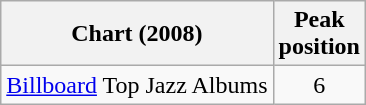<table class="wikitable">
<tr>
<th>Chart (2008)</th>
<th>Peak<br>position</th>
</tr>
<tr>
<td><a href='#'>Billboard</a> Top Jazz Albums</td>
<td style="text-align:center">6</td>
</tr>
</table>
